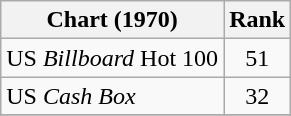<table class="wikitable">
<tr>
<th>Chart (1970)</th>
<th style="text-align:center;">Rank</th>
</tr>
<tr>
<td>US <em>Billboard</em> Hot 100</td>
<td style="text-align:center;">51</td>
</tr>
<tr>
<td>US <em>Cash Box</em></td>
<td style="text-align:center;">32</td>
</tr>
<tr>
</tr>
</table>
